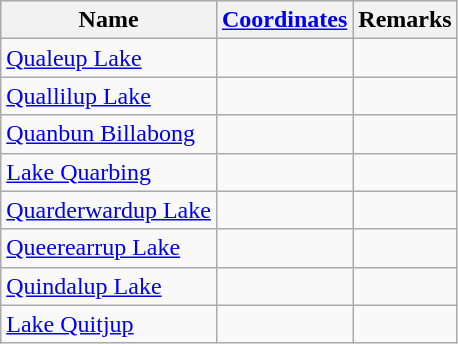<table class="wikitable">
<tr>
<th>Name</th>
<th><a href='#'>Coordinates</a></th>
<th>Remarks</th>
</tr>
<tr>
<td><a href='#'>Qualeup Lake</a></td>
<td></td>
<td></td>
</tr>
<tr>
<td><a href='#'>Quallilup Lake</a></td>
<td></td>
<td></td>
</tr>
<tr>
<td><a href='#'>Quanbun Billabong</a></td>
<td></td>
<td></td>
</tr>
<tr>
<td><a href='#'>Lake Quarbing</a></td>
<td></td>
<td></td>
</tr>
<tr>
<td><a href='#'>Quarderwardup Lake</a></td>
<td></td>
<td></td>
</tr>
<tr>
<td><a href='#'>Queerearrup Lake</a></td>
<td></td>
<td></td>
</tr>
<tr>
<td><a href='#'>Quindalup Lake</a></td>
<td></td>
<td></td>
</tr>
<tr>
<td><a href='#'>Lake Quitjup</a></td>
<td></td>
<td></td>
</tr>
</table>
